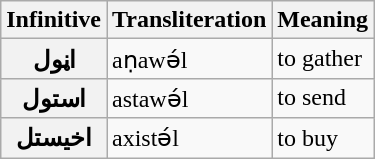<table class="wikitable">
<tr>
<th>Infinitive</th>
<th>Transliteration</th>
<th>Meaning</th>
</tr>
<tr>
<th>اڼول</th>
<td>aṇawə́l</td>
<td>to gather</td>
</tr>
<tr>
<th>استول</th>
<td>astawə́l</td>
<td>to send</td>
</tr>
<tr>
<th>اخيستل</th>
<td>axistə́l</td>
<td>to buy</td>
</tr>
</table>
